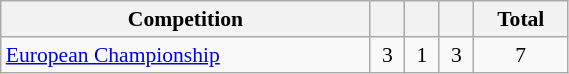<table class="wikitable" width="30%" style="font-size:90%; text-align:center;">
<tr>
<th>Competition</th>
<th></th>
<th></th>
<th></th>
<th>Total</th>
</tr>
<tr>
<td align="left"><a href='#'>European Championship</a></td>
<td>3</td>
<td>1</td>
<td>3</td>
<td>7</td>
</tr>
</table>
